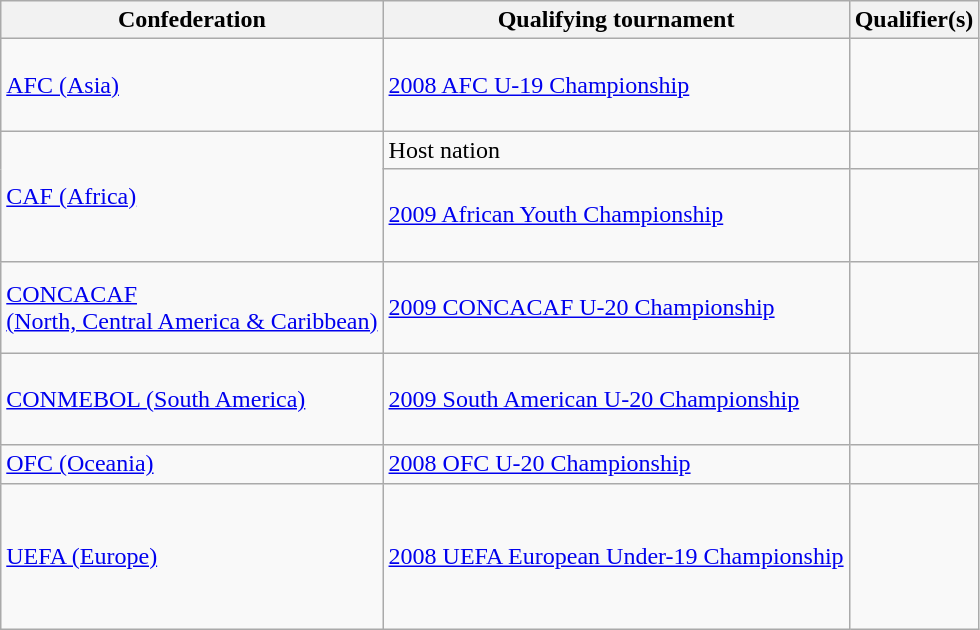<table class=wikitable>
<tr>
<th>Confederation</th>
<th>Qualifying tournament</th>
<th>Qualifier(s)</th>
</tr>
<tr>
<td><a href='#'>AFC (Asia)</a></td>
<td><a href='#'>2008 AFC U-19 Championship</a></td>
<td><br><br><br></td>
</tr>
<tr>
<td rowspan=2><a href='#'>CAF (Africa)</a></td>
<td>Host nation</td>
<td></td>
</tr>
<tr>
<td><a href='#'>2009 African Youth Championship</a></td>
<td><br><br><br></td>
</tr>
<tr>
<td><a href='#'>CONCACAF <br> (North, Central America & Caribbean)</a></td>
<td><a href='#'>2009 CONCACAF U-20 Championship</a></td>
<td><br><br><br></td>
</tr>
<tr>
<td><a href='#'>CONMEBOL (South America)</a></td>
<td><a href='#'>2009 South American U-20 Championship</a></td>
<td><br><br><br></td>
</tr>
<tr>
<td><a href='#'>OFC (Oceania)</a></td>
<td><a href='#'>2008 OFC U-20 Championship</a></td>
<td></td>
</tr>
<tr>
<td><a href='#'>UEFA (Europe)</a></td>
<td><a href='#'>2008 UEFA European Under-19 Championship</a></td>
<td><br><br><br><br><br></td>
</tr>
</table>
